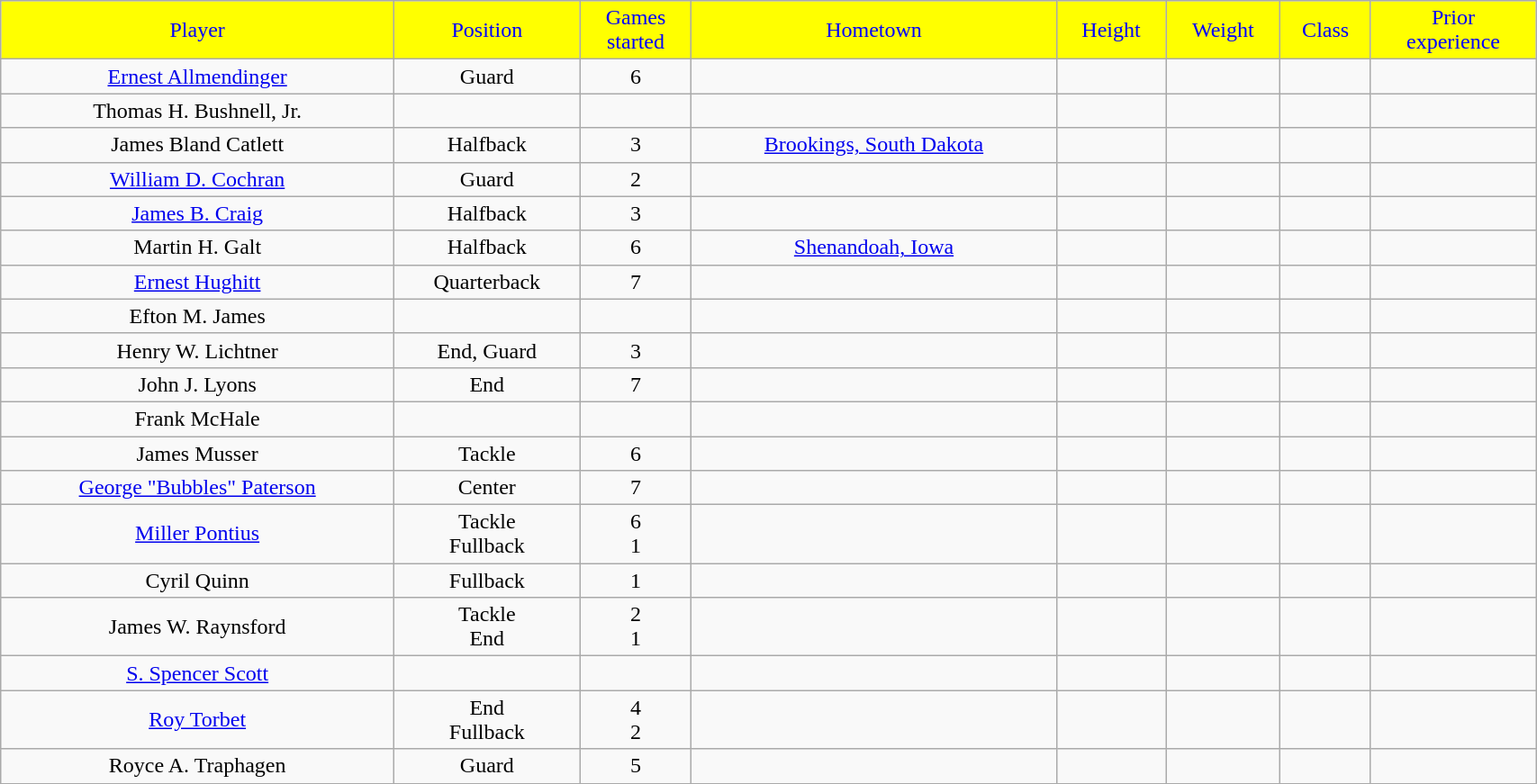<table class="wikitable" width="90%">
<tr align="center"  style="background:yellow;color:blue;">
<td>Player</td>
<td>Position</td>
<td>Games<br>started</td>
<td>Hometown</td>
<td>Height</td>
<td>Weight</td>
<td>Class</td>
<td>Prior<br>experience</td>
</tr>
<tr align="center" bgcolor="">
<td><a href='#'>Ernest Allmendinger</a></td>
<td>Guard</td>
<td>6</td>
<td></td>
<td></td>
<td></td>
<td></td>
<td></td>
</tr>
<tr align="center" bgcolor="">
<td>Thomas H. Bushnell, Jr.</td>
<td></td>
<td></td>
<td></td>
<td></td>
<td></td>
<td></td>
<td></td>
</tr>
<tr align="center" bgcolor="">
<td>James Bland Catlett</td>
<td>Halfback</td>
<td>3</td>
<td><a href='#'>Brookings, South Dakota</a></td>
<td></td>
<td></td>
<td></td>
<td></td>
</tr>
<tr align="center" bgcolor="">
<td><a href='#'>William D. Cochran</a></td>
<td>Guard</td>
<td>2</td>
<td></td>
<td></td>
<td></td>
<td></td>
<td></td>
</tr>
<tr align="center" bgcolor="">
<td><a href='#'>James B. Craig</a></td>
<td>Halfback</td>
<td>3</td>
<td></td>
<td></td>
<td></td>
<td></td>
<td></td>
</tr>
<tr align="center" bgcolor="">
<td>Martin H. Galt</td>
<td>Halfback</td>
<td>6</td>
<td><a href='#'>Shenandoah, Iowa</a></td>
<td></td>
<td></td>
<td></td>
<td></td>
</tr>
<tr align="center" bgcolor="">
<td><a href='#'>Ernest Hughitt</a></td>
<td>Quarterback</td>
<td>7</td>
<td></td>
<td></td>
<td></td>
<td></td>
<td></td>
</tr>
<tr align="center" bgcolor="">
<td>Efton M. James</td>
<td></td>
<td></td>
<td></td>
<td></td>
<td></td>
<td></td>
<td></td>
</tr>
<tr align="center" bgcolor="">
<td>Henry W. Lichtner</td>
<td>End, Guard</td>
<td>3</td>
<td></td>
<td></td>
<td></td>
<td></td>
<td></td>
</tr>
<tr align="center" bgcolor="">
<td>John J. Lyons</td>
<td>End</td>
<td>7</td>
<td></td>
<td></td>
<td></td>
<td></td>
<td></td>
</tr>
<tr align="center" bgcolor="">
<td>Frank McHale</td>
<td></td>
<td></td>
<td></td>
<td></td>
<td></td>
<td></td>
<td></td>
</tr>
<tr align="center" bgcolor="">
<td>James Musser</td>
<td>Tackle</td>
<td>6</td>
<td></td>
<td></td>
<td></td>
<td></td>
<td></td>
</tr>
<tr align="center" bgcolor="">
<td><a href='#'>George "Bubbles" Paterson</a></td>
<td>Center</td>
<td>7</td>
<td></td>
<td></td>
<td></td>
<td></td>
<td></td>
</tr>
<tr align="center" bgcolor="">
<td><a href='#'>Miller Pontius</a></td>
<td>Tackle<br>Fullback</td>
<td>6<br>1</td>
<td></td>
<td></td>
<td></td>
<td></td>
<td></td>
</tr>
<tr align="center" bgcolor="">
<td>Cyril Quinn</td>
<td>Fullback</td>
<td>1</td>
<td></td>
<td></td>
<td></td>
<td></td>
<td></td>
</tr>
<tr align="center" bgcolor="">
<td>James W. Raynsford</td>
<td>Tackle<br>End</td>
<td>2<br>1</td>
<td></td>
<td></td>
<td></td>
<td></td>
<td></td>
</tr>
<tr align="center" bgcolor="">
<td><a href='#'>S. Spencer Scott</a></td>
<td></td>
<td></td>
<td></td>
<td></td>
<td></td>
<td></td>
<td></td>
</tr>
<tr align="center" bgcolor="">
<td><a href='#'>Roy Torbet</a></td>
<td>End<br>Fullback</td>
<td>4<br>2</td>
<td></td>
<td></td>
<td></td>
<td></td>
<td></td>
</tr>
<tr align="center" bgcolor="">
<td>Royce A. Traphagen</td>
<td>Guard</td>
<td>5</td>
<td></td>
<td></td>
<td></td>
<td></td>
<td></td>
</tr>
<tr align="center" bgcolor="">
</tr>
</table>
